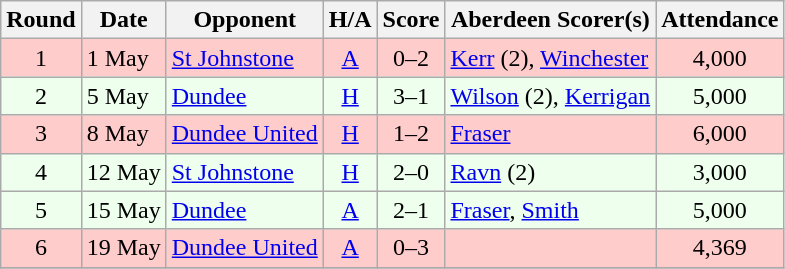<table class="wikitable" style="text-align:center">
<tr>
<th>Round</th>
<th>Date</th>
<th>Opponent</th>
<th>H/A</th>
<th>Score</th>
<th>Aberdeen Scorer(s)</th>
<th>Attendance</th>
</tr>
<tr bgcolor=#FFCCCC>
<td>1</td>
<td align=left>1 May</td>
<td align=left><a href='#'>St Johnstone</a></td>
<td><a href='#'>A</a></td>
<td>0–2</td>
<td align=left><a href='#'>Kerr</a> (2), <a href='#'>Winchester</a></td>
<td>4,000</td>
</tr>
<tr bgcolor=#EEFFEE>
<td>2</td>
<td align=left>5 May</td>
<td align=left><a href='#'>Dundee</a></td>
<td><a href='#'>H</a></td>
<td>3–1</td>
<td align=left><a href='#'>Wilson</a> (2), <a href='#'>Kerrigan</a></td>
<td>5,000</td>
</tr>
<tr bgcolor=#FFCCCC>
<td>3</td>
<td align=left>8 May</td>
<td align=left><a href='#'>Dundee United</a></td>
<td><a href='#'>H</a></td>
<td>1–2</td>
<td align=left><a href='#'>Fraser</a></td>
<td>6,000</td>
</tr>
<tr bgcolor=#EEFFEE>
<td>4</td>
<td align=left>12 May</td>
<td align=left><a href='#'>St Johnstone</a></td>
<td><a href='#'>H</a></td>
<td>2–0</td>
<td align=left><a href='#'>Ravn</a> (2)</td>
<td>3,000</td>
</tr>
<tr bgcolor=#EEFFEE>
<td>5</td>
<td align=left>15 May</td>
<td align=left><a href='#'>Dundee</a></td>
<td><a href='#'>A</a></td>
<td>2–1</td>
<td align=left><a href='#'>Fraser</a>, <a href='#'>Smith</a></td>
<td>5,000</td>
</tr>
<tr bgcolor=#FFCCCC>
<td>6</td>
<td align=left>19 May</td>
<td align=left><a href='#'>Dundee United</a></td>
<td><a href='#'>A</a></td>
<td>0–3</td>
<td align=left></td>
<td>4,369</td>
</tr>
<tr>
</tr>
</table>
